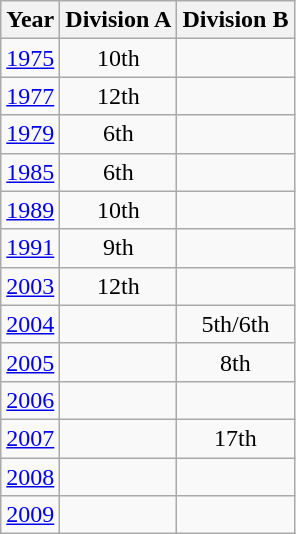<table class="wikitable" style="text-align:center">
<tr>
<th>Year</th>
<th>Division A</th>
<th>Division B</th>
</tr>
<tr>
<td><a href='#'>1975</a></td>
<td>10th</td>
<td></td>
</tr>
<tr>
<td><a href='#'>1977</a></td>
<td>12th</td>
<td></td>
</tr>
<tr>
<td><a href='#'>1979</a></td>
<td>6th</td>
<td></td>
</tr>
<tr>
<td><a href='#'>1985</a></td>
<td>6th</td>
<td></td>
</tr>
<tr>
<td><a href='#'>1989</a></td>
<td>10th</td>
<td></td>
</tr>
<tr>
<td><a href='#'>1991</a></td>
<td>9th</td>
<td></td>
</tr>
<tr>
<td><a href='#'>2003</a></td>
<td>12th</td>
<td></td>
</tr>
<tr>
<td><a href='#'>2004</a></td>
<td></td>
<td>5th/6th</td>
</tr>
<tr>
<td><a href='#'>2005</a></td>
<td></td>
<td>8th</td>
</tr>
<tr>
<td><a href='#'>2006</a></td>
<td></td>
<td></td>
</tr>
<tr>
<td><a href='#'>2007</a></td>
<td></td>
<td>17th</td>
</tr>
<tr>
<td><a href='#'>2008</a></td>
<td></td>
<td></td>
</tr>
<tr>
<td><a href='#'>2009</a></td>
<td></td>
<td></td>
</tr>
</table>
